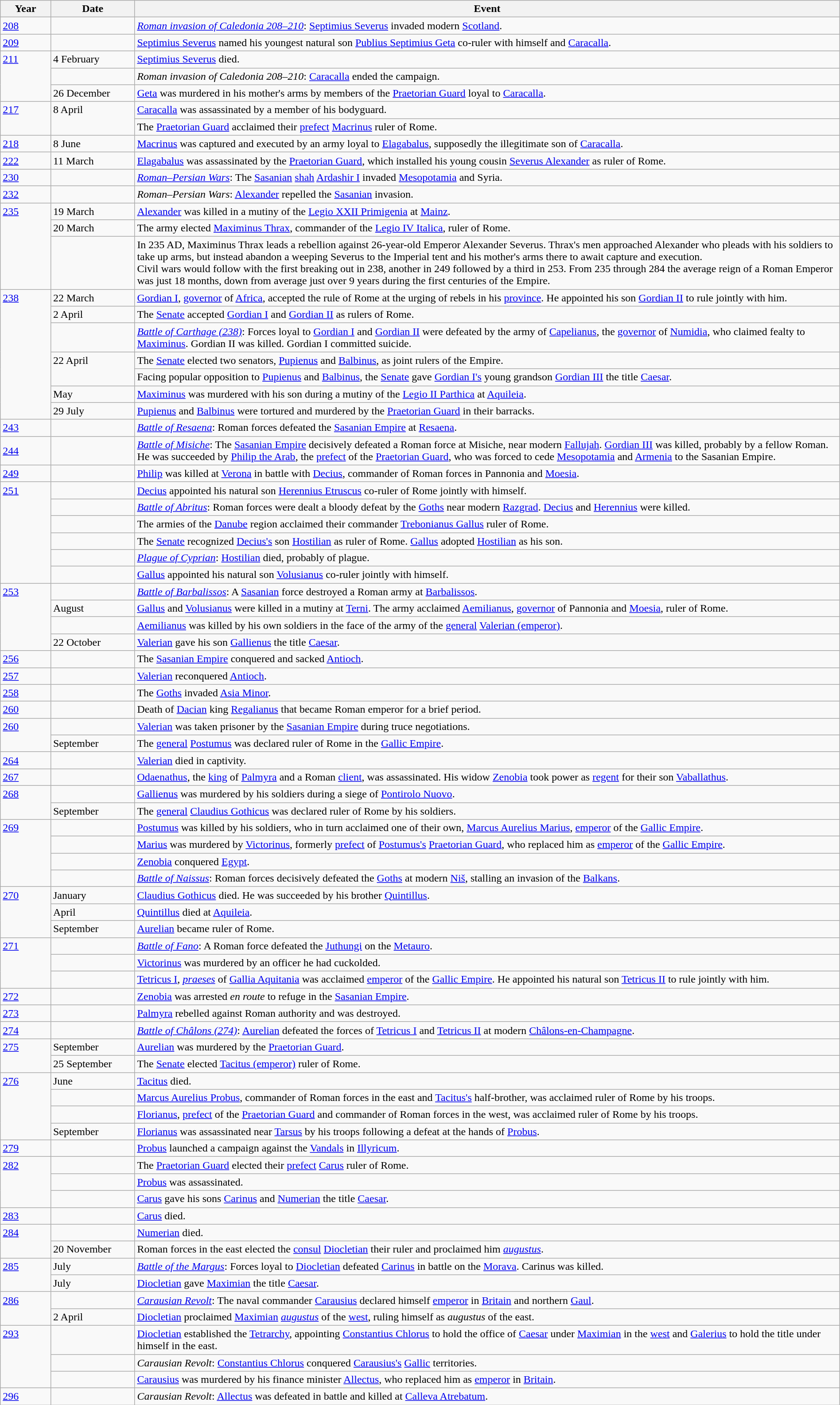<table class="wikitable" width="100%">
<tr>
<th style="width:6%">Year</th>
<th style="width:10%">Date</th>
<th>Event</th>
</tr>
<tr>
<td><a href='#'>208</a></td>
<td></td>
<td><em><a href='#'>Roman invasion of Caledonia 208–210</a></em>: <a href='#'>Septimius Severus</a> invaded modern <a href='#'>Scotland</a>.</td>
</tr>
<tr>
<td><a href='#'>209</a></td>
<td></td>
<td><a href='#'>Septimius Severus</a> named his youngest natural son <a href='#'>Publius Septimius Geta</a> co-ruler with himself and <a href='#'>Caracalla</a>.</td>
</tr>
<tr>
<td rowspan="3" valign="top"><a href='#'>211</a></td>
<td>4 February</td>
<td><a href='#'>Septimius Severus</a> died.</td>
</tr>
<tr>
<td></td>
<td><em>Roman invasion of Caledonia 208–210</em>: <a href='#'>Caracalla</a> ended the campaign.</td>
</tr>
<tr>
<td>26 December</td>
<td><a href='#'>Geta</a> was murdered in his mother's arms by members of the <a href='#'>Praetorian Guard</a> loyal to <a href='#'>Caracalla</a>.</td>
</tr>
<tr>
<td rowspan="2" valign="top"><a href='#'>217</a></td>
<td rowspan="2" valign="top">8 April</td>
<td><a href='#'>Caracalla</a> was assassinated by a member of his bodyguard.</td>
</tr>
<tr>
<td>The <a href='#'>Praetorian Guard</a> acclaimed their <a href='#'>prefect</a> <a href='#'>Macrinus</a> ruler of Rome.</td>
</tr>
<tr>
<td><a href='#'>218</a></td>
<td>8 June</td>
<td><a href='#'>Macrinus</a> was captured and executed by an army loyal to <a href='#'>Elagabalus</a>, supposedly the illegitimate son of <a href='#'>Caracalla</a>.</td>
</tr>
<tr>
<td><a href='#'>222</a></td>
<td>11 March</td>
<td><a href='#'>Elagabalus</a> was assassinated by the <a href='#'>Praetorian Guard</a>, which installed his young cousin <a href='#'>Severus Alexander</a> as ruler of Rome.</td>
</tr>
<tr>
<td><a href='#'>230</a></td>
<td></td>
<td><em><a href='#'>Roman–Persian Wars</a></em>: The <a href='#'>Sasanian</a> <a href='#'>shah</a> <a href='#'>Ardashir I</a> invaded <a href='#'>Mesopotamia</a> and Syria.</td>
</tr>
<tr>
<td><a href='#'>232</a></td>
<td></td>
<td><em>Roman–Persian Wars</em>: <a href='#'>Alexander</a> repelled the <a href='#'>Sasanian</a> invasion.</td>
</tr>
<tr>
<td rowspan="3" valign="top"><a href='#'>235</a></td>
<td>19 March</td>
<td><a href='#'>Alexander</a> was killed in a mutiny of the <a href='#'>Legio XXII Primigenia</a> at <a href='#'>Mainz</a>.</td>
</tr>
<tr>
<td>20 March</td>
<td>The army elected <a href='#'>Maximinus Thrax</a>, commander of the <a href='#'>Legio IV Italica</a>, ruler of Rome.</td>
</tr>
<tr>
<td></td>
<td>In 235 AD, Maximinus Thrax leads a rebellion against 26-year-old Emperor Alexander Severus. Thrax's men approached Alexander who pleads with his soldiers to take up arms, but instead abandon a weeping Severus to the Imperial tent and his mother's arms there to await capture and execution.<br>Civil wars would follow with the first breaking out in 238, another in 249 followed by a third in 253.  From 235 through 284 the average reign of a Roman Emperor was just 18 months, down from average just over 9 years during the first centuries of the Empire.</td>
</tr>
<tr>
<td rowspan="7" valign="top"><a href='#'>238</a></td>
<td>22 March</td>
<td><a href='#'>Gordian I</a>, <a href='#'>governor</a> of <a href='#'>Africa</a>, accepted the rule of Rome at the urging of rebels in his <a href='#'>province</a>.  He appointed his son <a href='#'>Gordian II</a> to rule jointly with him.</td>
</tr>
<tr>
<td>2 April</td>
<td>The <a href='#'>Senate</a> accepted <a href='#'>Gordian I</a> and <a href='#'>Gordian II</a> as rulers of Rome.</td>
</tr>
<tr>
<td></td>
<td><em><a href='#'>Battle of Carthage (238)</a></em>: Forces loyal to <a href='#'>Gordian I</a> and <a href='#'>Gordian II</a> were defeated by the army of <a href='#'>Capelianus</a>, the <a href='#'>governor</a> of <a href='#'>Numidia</a>, who claimed fealty to <a href='#'>Maximinus</a>.  Gordian II was killed.  Gordian I committed suicide.</td>
</tr>
<tr>
<td rowspan="2" valign="top">22 April</td>
<td>The <a href='#'>Senate</a> elected two senators, <a href='#'>Pupienus</a> and <a href='#'>Balbinus</a>, as joint rulers of the Empire.</td>
</tr>
<tr>
<td>Facing popular opposition to <a href='#'>Pupienus</a> and <a href='#'>Balbinus</a>, the <a href='#'>Senate</a> gave <a href='#'>Gordian I's</a> young grandson <a href='#'>Gordian III</a> the title <a href='#'>Caesar</a>.</td>
</tr>
<tr>
<td>May</td>
<td><a href='#'>Maximinus</a> was murdered with his son during a mutiny of the <a href='#'>Legio II Parthica</a> at <a href='#'>Aquileia</a>.</td>
</tr>
<tr>
<td>29 July</td>
<td><a href='#'>Pupienus</a> and <a href='#'>Balbinus</a> were tortured and murdered by the <a href='#'>Praetorian Guard</a> in their barracks.</td>
</tr>
<tr>
<td><a href='#'>243</a></td>
<td></td>
<td><em><a href='#'>Battle of Resaena</a></em>: Roman forces defeated the <a href='#'>Sasanian Empire</a> at <a href='#'>Resaena</a>.</td>
</tr>
<tr>
<td><a href='#'>244</a></td>
<td></td>
<td><em><a href='#'>Battle of Misiche</a></em>: The <a href='#'>Sasanian Empire</a> decisively defeated a Roman force at Misiche, near modern <a href='#'>Fallujah</a>. <a href='#'>Gordian III</a> was killed, probably by a fellow Roman.  He was succeeded by <a href='#'>Philip the Arab</a>, the <a href='#'>prefect</a> of the <a href='#'>Praetorian Guard</a>, who was forced to cede <a href='#'>Mesopotamia</a> and <a href='#'>Armenia</a> to the Sasanian Empire.</td>
</tr>
<tr>
<td><a href='#'>249</a></td>
<td></td>
<td><a href='#'>Philip</a> was killed at <a href='#'>Verona</a> in battle with <a href='#'>Decius</a>, commander of Roman forces in Pannonia and <a href='#'>Moesia</a>.</td>
</tr>
<tr>
<td rowspan="6" valign="top"><a href='#'>251</a></td>
<td></td>
<td><a href='#'>Decius</a> appointed his natural son <a href='#'>Herennius Etruscus</a> co-ruler of Rome jointly with himself.</td>
</tr>
<tr>
<td></td>
<td><em><a href='#'>Battle of Abritus</a></em>: Roman forces were dealt a bloody defeat by the <a href='#'>Goths</a> near modern <a href='#'>Razgrad</a>. <a href='#'>Decius</a> and <a href='#'>Herennius</a> were killed.</td>
</tr>
<tr>
<td></td>
<td>The armies of the <a href='#'>Danube</a> region acclaimed their commander <a href='#'>Trebonianus Gallus</a> ruler of Rome.</td>
</tr>
<tr>
<td></td>
<td>The <a href='#'>Senate</a> recognized <a href='#'>Decius's</a> son <a href='#'>Hostilian</a> as ruler of Rome. <a href='#'>Gallus</a> adopted <a href='#'>Hostilian</a> as his son.</td>
</tr>
<tr>
<td></td>
<td><em><a href='#'>Plague of Cyprian</a></em>: <a href='#'>Hostilian</a> died, probably of plague.</td>
</tr>
<tr>
<td></td>
<td><a href='#'>Gallus</a> appointed his natural son <a href='#'>Volusianus</a> co-ruler jointly with himself.</td>
</tr>
<tr>
<td rowspan="4" valign="top"><a href='#'>253</a></td>
<td></td>
<td><em><a href='#'>Battle of Barbalissos</a></em>: A <a href='#'>Sasanian</a> force destroyed a Roman army at <a href='#'>Barbalissos</a>.</td>
</tr>
<tr>
<td>August</td>
<td><a href='#'>Gallus</a> and <a href='#'>Volusianus</a> were killed in a mutiny at <a href='#'>Terni</a>.  The army acclaimed <a href='#'>Aemilianus</a>, <a href='#'>governor</a> of Pannonia and <a href='#'>Moesia</a>, ruler of Rome.</td>
</tr>
<tr>
<td></td>
<td><a href='#'>Aemilianus</a> was killed by his own soldiers in the face of the army of the <a href='#'>general</a> <a href='#'>Valerian (emperor)</a>.</td>
</tr>
<tr>
<td>22 October</td>
<td><a href='#'>Valerian</a> gave his son <a href='#'>Gallienus</a> the title <a href='#'>Caesar</a>.</td>
</tr>
<tr>
<td><a href='#'>256</a></td>
<td></td>
<td>The <a href='#'>Sasanian Empire</a> conquered and sacked <a href='#'>Antioch</a>.</td>
</tr>
<tr>
<td><a href='#'>257</a></td>
<td></td>
<td><a href='#'>Valerian</a> reconquered <a href='#'>Antioch</a>.</td>
</tr>
<tr>
<td><a href='#'>258</a></td>
<td></td>
<td>The <a href='#'>Goths</a> invaded <a href='#'>Asia Minor</a>.</td>
</tr>
<tr>
<td><a href='#'>260</a></td>
<td></td>
<td>Death of <a href='#'>Dacian</a> king <a href='#'>Regalianus</a> that became Roman emperor for a brief period.</td>
</tr>
<tr>
<td rowspan="2" valign="top"><a href='#'>260</a></td>
<td></td>
<td><a href='#'>Valerian</a> was taken prisoner by the <a href='#'>Sasanian Empire</a> during truce negotiations.</td>
</tr>
<tr>
<td>September</td>
<td>The <a href='#'>general</a> <a href='#'>Postumus</a> was declared ruler of Rome in the <a href='#'>Gallic Empire</a>.</td>
</tr>
<tr>
<td><a href='#'>264</a></td>
<td></td>
<td><a href='#'>Valerian</a> died in captivity.</td>
</tr>
<tr>
<td><a href='#'>267</a></td>
<td></td>
<td><a href='#'>Odaenathus</a>, the <a href='#'>king</a> of <a href='#'>Palmyra</a> and a Roman <a href='#'>client</a>, was assassinated.  His widow <a href='#'>Zenobia</a> took power as <a href='#'>regent</a> for their son <a href='#'>Vaballathus</a>.</td>
</tr>
<tr>
<td rowspan="2" valign="top"><a href='#'>268</a></td>
<td></td>
<td><a href='#'>Gallienus</a> was murdered by his soldiers during a siege of <a href='#'>Pontirolo Nuovo</a>.</td>
</tr>
<tr>
<td>September</td>
<td>The <a href='#'>general</a> <a href='#'>Claudius Gothicus</a> was declared ruler of Rome by his soldiers.</td>
</tr>
<tr>
<td rowspan="4" valign="top"><a href='#'>269</a></td>
<td></td>
<td><a href='#'>Postumus</a> was killed by his soldiers, who in turn acclaimed one of their own, <a href='#'>Marcus Aurelius Marius</a>, <a href='#'>emperor</a> of the <a href='#'>Gallic Empire</a>.</td>
</tr>
<tr>
<td></td>
<td><a href='#'>Marius</a> was murdered by <a href='#'>Victorinus</a>, formerly <a href='#'>prefect</a> of <a href='#'>Postumus's</a> <a href='#'>Praetorian Guard</a>, who replaced him as <a href='#'>emperor</a> of the <a href='#'>Gallic Empire</a>.</td>
</tr>
<tr>
<td></td>
<td><a href='#'>Zenobia</a> conquered <a href='#'>Egypt</a>.</td>
</tr>
<tr>
<td></td>
<td><em><a href='#'>Battle of Naissus</a></em>: Roman forces decisively defeated the <a href='#'>Goths</a> at modern <a href='#'>Niš</a>, stalling an invasion of the <a href='#'>Balkans</a>.</td>
</tr>
<tr>
<td rowspan="3" valign="top"><a href='#'>270</a></td>
<td>January</td>
<td><a href='#'>Claudius Gothicus</a> died.  He was succeeded by his brother <a href='#'>Quintillus</a>.</td>
</tr>
<tr>
<td>April</td>
<td><a href='#'>Quintillus</a> died at <a href='#'>Aquileia</a>.</td>
</tr>
<tr>
<td>September</td>
<td><a href='#'>Aurelian</a> became ruler of Rome.</td>
</tr>
<tr>
<td rowspan="3" valign="top"><a href='#'>271</a></td>
<td></td>
<td><em><a href='#'>Battle of Fano</a></em>: A Roman force defeated the <a href='#'>Juthungi</a> on the <a href='#'>Metauro</a>.</td>
</tr>
<tr>
<td></td>
<td><a href='#'>Victorinus</a> was murdered by an officer he had cuckolded.</td>
</tr>
<tr>
<td></td>
<td><a href='#'>Tetricus I</a>, <em><a href='#'>praeses</a></em> of <a href='#'>Gallia Aquitania</a> was acclaimed <a href='#'>emperor</a> of the <a href='#'>Gallic Empire</a>.  He appointed his natural son <a href='#'>Tetricus II</a> to rule jointly with him.</td>
</tr>
<tr>
<td><a href='#'>272</a></td>
<td></td>
<td><a href='#'>Zenobia</a> was arrested <em>en route</em> to refuge in the <a href='#'>Sasanian Empire</a>.</td>
</tr>
<tr>
<td><a href='#'>273</a></td>
<td></td>
<td><a href='#'>Palmyra</a> rebelled against Roman authority and was destroyed.</td>
</tr>
<tr>
<td><a href='#'>274</a></td>
<td></td>
<td><em><a href='#'>Battle of Châlons (274)</a></em>: <a href='#'>Aurelian</a> defeated the forces of <a href='#'>Tetricus I</a> and <a href='#'>Tetricus II</a> at modern <a href='#'>Châlons-en-Champagne</a>.</td>
</tr>
<tr>
<td rowspan="2" valign="top"><a href='#'>275</a></td>
<td>September</td>
<td><a href='#'>Aurelian</a> was murdered by the <a href='#'>Praetorian Guard</a>.</td>
</tr>
<tr>
<td>25 September</td>
<td>The <a href='#'>Senate</a> elected <a href='#'>Tacitus (emperor)</a> ruler of Rome.</td>
</tr>
<tr>
<td rowspan="4" valign="top"><a href='#'>276</a></td>
<td>June</td>
<td><a href='#'>Tacitus</a> died.</td>
</tr>
<tr>
<td></td>
<td><a href='#'>Marcus Aurelius Probus</a>, commander of Roman forces in the east and <a href='#'>Tacitus's</a> half-brother, was acclaimed ruler of Rome by his troops.</td>
</tr>
<tr>
<td></td>
<td><a href='#'>Florianus</a>, <a href='#'>prefect</a> of the <a href='#'>Praetorian Guard</a> and commander of Roman forces in the west, was acclaimed ruler of Rome by his troops.</td>
</tr>
<tr>
<td>September</td>
<td><a href='#'>Florianus</a> was assassinated near <a href='#'>Tarsus</a> by his troops following a defeat at the hands of <a href='#'>Probus</a>.</td>
</tr>
<tr>
<td><a href='#'>279</a></td>
<td></td>
<td><a href='#'>Probus</a> launched a campaign against the <a href='#'>Vandals</a> in <a href='#'>Illyricum</a>.</td>
</tr>
<tr>
<td rowspan="3" valign="top"><a href='#'>282</a></td>
<td></td>
<td>The <a href='#'>Praetorian Guard</a> elected their <a href='#'>prefect</a> <a href='#'>Carus</a> ruler of Rome.</td>
</tr>
<tr>
<td></td>
<td><a href='#'>Probus</a> was assassinated.</td>
</tr>
<tr>
<td></td>
<td><a href='#'>Carus</a> gave his sons <a href='#'>Carinus</a> and <a href='#'>Numerian</a> the title <a href='#'>Caesar</a>.</td>
</tr>
<tr>
<td><a href='#'>283</a></td>
<td></td>
<td><a href='#'>Carus</a> died.</td>
</tr>
<tr>
<td rowspan="2" valign="top"><a href='#'>284</a></td>
<td></td>
<td><a href='#'>Numerian</a> died.</td>
</tr>
<tr>
<td>20 November</td>
<td>Roman forces in the east elected the <a href='#'>consul</a> <a href='#'>Diocletian</a> their ruler and proclaimed him <em><a href='#'>augustus</a></em>.</td>
</tr>
<tr>
<td rowspan="2" valign="top"><a href='#'>285</a></td>
<td>July</td>
<td><em><a href='#'>Battle of the Margus</a></em>: Forces loyal to <a href='#'>Diocletian</a> defeated <a href='#'>Carinus</a> in battle on the <a href='#'>Morava</a>.  Carinus was killed.</td>
</tr>
<tr>
<td>July</td>
<td><a href='#'>Diocletian</a> gave <a href='#'>Maximian</a> the title <a href='#'>Caesar</a>.</td>
</tr>
<tr>
<td rowspan="2" valign="top"><a href='#'>286</a></td>
<td></td>
<td><em><a href='#'>Carausian Revolt</a></em>: The naval commander <a href='#'>Carausius</a> declared himself <a href='#'>emperor</a> in <a href='#'>Britain</a> and northern <a href='#'>Gaul</a>.</td>
</tr>
<tr>
<td>2 April</td>
<td><a href='#'>Diocletian</a> proclaimed <a href='#'>Maximian</a> <em><a href='#'>augustus</a></em> of the <a href='#'>west</a>, ruling himself as <em>augustus</em> of the east.</td>
</tr>
<tr>
<td rowspan="3" valign="top"><a href='#'>293</a></td>
<td></td>
<td><a href='#'>Diocletian</a> established the <a href='#'>Tetrarchy</a>, appointing <a href='#'>Constantius Chlorus</a> to hold the office of <a href='#'>Caesar</a> under <a href='#'>Maximian</a> in the <a href='#'>west</a> and <a href='#'>Galerius</a> to hold the title under himself in the east.</td>
</tr>
<tr>
<td></td>
<td><em>Carausian Revolt</em>: <a href='#'>Constantius Chlorus</a> conquered <a href='#'>Carausius's</a> <a href='#'>Gallic</a> territories.</td>
</tr>
<tr>
<td></td>
<td><a href='#'>Carausius</a> was murdered by his finance minister <a href='#'>Allectus</a>, who replaced him as <a href='#'>emperor</a> in <a href='#'>Britain</a>.</td>
</tr>
<tr>
<td><a href='#'>296</a></td>
<td></td>
<td><em>Carausian Revolt</em>: <a href='#'>Allectus</a> was defeated in battle and killed at <a href='#'>Calleva Atrebatum</a>.</td>
</tr>
</table>
